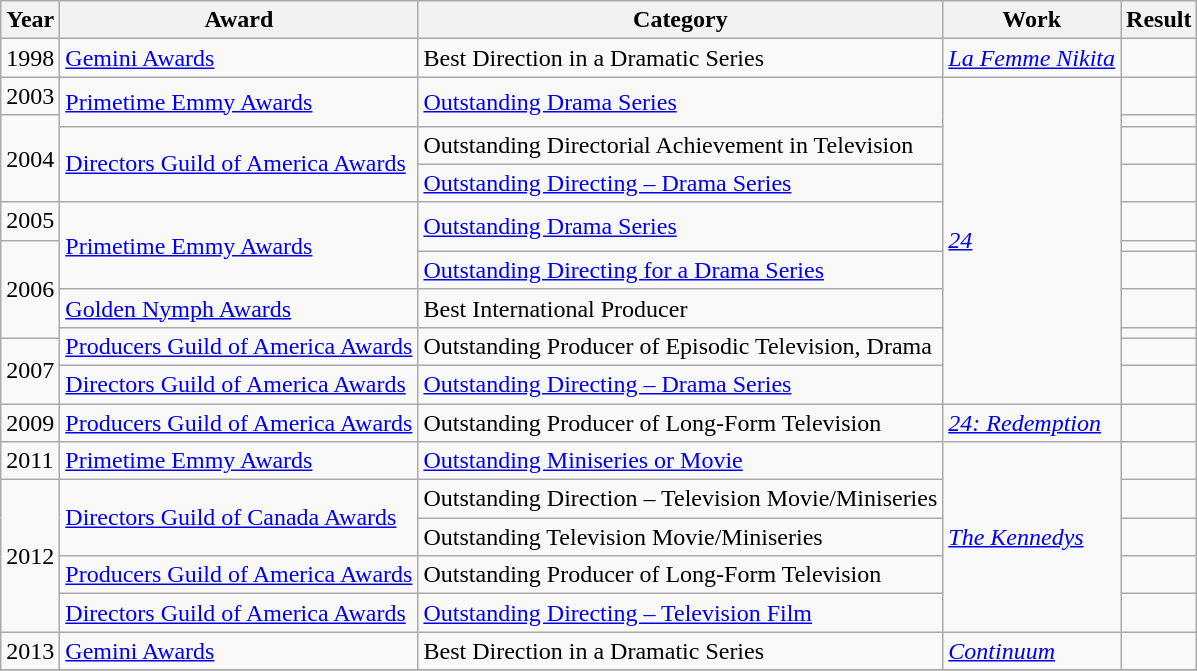<table class="wikitable sortable">
<tr>
<th>Year</th>
<th>Award</th>
<th>Category</th>
<th>Work</th>
<th>Result</th>
</tr>
<tr>
<td>1998</td>
<td><a href='#'>Gemini Awards</a></td>
<td>Best Direction in a Dramatic Series</td>
<td><em><a href='#'>La Femme Nikita</a></em></td>
<td></td>
</tr>
<tr>
<td>2003</td>
<td rowspan="2"><a href='#'>Primetime Emmy Awards</a></td>
<td rowspan="2"><a href='#'>Outstanding Drama Series</a></td>
<td rowspan="11"><em><a href='#'>24</a></em></td>
<td></td>
</tr>
<tr>
<td rowspan="3">2004</td>
<td></td>
</tr>
<tr>
<td rowspan="2"><a href='#'>Directors Guild of America Awards</a></td>
<td>Outstanding Directorial Achievement in Television</td>
<td></td>
</tr>
<tr>
<td><a href='#'>Outstanding Directing – Drama Series</a></td>
<td></td>
</tr>
<tr>
<td>2005</td>
<td rowspan="3"><a href='#'>Primetime Emmy Awards</a></td>
<td rowspan="2"><a href='#'>Outstanding Drama Series</a></td>
<td></td>
</tr>
<tr>
<td rowspan="4">2006</td>
<td></td>
</tr>
<tr>
<td><a href='#'>Outstanding Directing for a Drama Series</a></td>
<td></td>
</tr>
<tr>
<td><a href='#'>Golden Nymph Awards</a></td>
<td>Best International Producer</td>
<td></td>
</tr>
<tr>
<td rowspan="2"><a href='#'>Producers Guild of America Awards</a></td>
<td rowspan="2">Outstanding Producer of Episodic Television, Drama</td>
<td></td>
</tr>
<tr>
<td rowspan="2">2007</td>
<td></td>
</tr>
<tr>
<td><a href='#'>Directors Guild of America Awards</a></td>
<td><a href='#'>Outstanding Directing – Drama Series</a></td>
<td></td>
</tr>
<tr>
<td>2009</td>
<td><a href='#'>Producers Guild of America Awards</a></td>
<td>Outstanding Producer of Long-Form Television</td>
<td><em><a href='#'>24: Redemption</a></em></td>
<td></td>
</tr>
<tr>
<td>2011</td>
<td><a href='#'>Primetime Emmy Awards</a></td>
<td><a href='#'>Outstanding Miniseries or Movie</a></td>
<td rowspan="5"><em><a href='#'>The Kennedys</a></em></td>
<td></td>
</tr>
<tr>
<td rowspan="4">2012</td>
<td rowspan="2"><a href='#'>Directors Guild of Canada Awards</a></td>
<td>Outstanding Direction – Television Movie/Miniseries</td>
<td></td>
</tr>
<tr>
<td>Outstanding Television Movie/Miniseries</td>
<td></td>
</tr>
<tr>
<td><a href='#'>Producers Guild of America Awards</a></td>
<td>Outstanding Producer of Long-Form Television</td>
<td></td>
</tr>
<tr>
<td><a href='#'>Directors Guild of America Awards</a></td>
<td><a href='#'>Outstanding Directing – Television Film</a></td>
<td></td>
</tr>
<tr>
<td>2013</td>
<td><a href='#'>Gemini Awards</a></td>
<td>Best Direction in a Dramatic Series</td>
<td><em><a href='#'>Continuum</a></em></td>
<td></td>
</tr>
<tr>
</tr>
</table>
